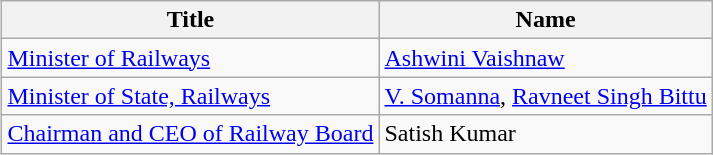<table class="wikitable" style="float:right; margin-left:1em">
<tr>
<th>Title</th>
<th>Name</th>
</tr>
<tr>
<td><a href='#'>Minister of Railways</a></td>
<td><a href='#'>Ashwini Vaishnaw</a></td>
</tr>
<tr>
<td><a href='#'>Minister of State, Railways</a></td>
<td><a href='#'>V. Somanna</a>, <a href='#'>Ravneet Singh Bittu</a></td>
</tr>
<tr>
<td><a href='#'>Chairman and CEO of Railway Board</a></td>
<td>Satish Kumar</td>
</tr>
</table>
